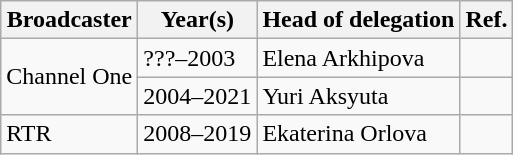<table class="wikitable plainrowheaders">
<tr>
<th>Broadcaster</th>
<th>Year(s)</th>
<th>Head of delegation</th>
<th>Ref.</th>
</tr>
<tr>
<td rowspan="2">Channel One</td>
<td>???–2003</td>
<td>Elena Arkhipova</td>
<td></td>
</tr>
<tr>
<td>2004–2021</td>
<td>Yuri Aksyuta</td>
<td></td>
</tr>
<tr>
<td>RTR</td>
<td>2008–2019</td>
<td>Ekaterina Orlova</td>
<td></td>
</tr>
</table>
